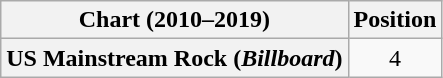<table class="wikitable plainrowheaders" style="text-align:center">
<tr>
<th scope="col">Chart (2010–2019)</th>
<th scope="col">Position</th>
</tr>
<tr>
<th scope="row">US Mainstream Rock (<em>Billboard</em>)</th>
<td>4</td>
</tr>
</table>
